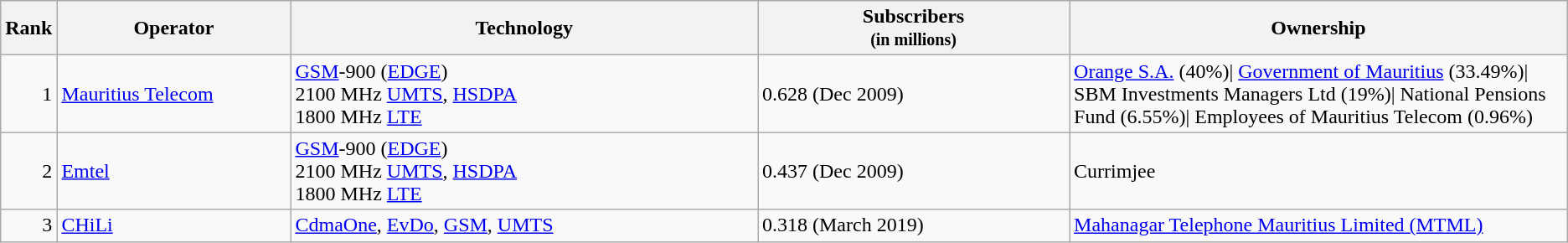<table class="wikitable">
<tr>
<th style="width:3%;">Rank</th>
<th style="width:15%;">Operator</th>
<th style="width:30%;">Technology</th>
<th style="width:20%;">Subscribers<br><small>(in millions)</small></th>
<th style="width:32%;">Ownership</th>
</tr>
<tr>
<td align=right>1</td>
<td><a href='#'>Mauritius Telecom</a></td>
<td><a href='#'>GSM</a>-900 (<a href='#'>EDGE</a>)<br>2100 MHz <a href='#'>UMTS</a>, <a href='#'>HSDPA</a><br>1800 MHz <a href='#'>LTE</a></td>
<td>0.628 (Dec 2009)</td>
<td><a href='#'>Orange S.A.</a> (40%)| <a href='#'>Government of Mauritius</a> (33.49%)| SBM Investments Managers Ltd	(19%)| National Pensions Fund (6.55%)| Employees of Mauritius Telecom (0.96%)</td>
</tr>
<tr>
<td align=right>2</td>
<td><a href='#'>Emtel</a></td>
<td><a href='#'>GSM</a>-900 (<a href='#'>EDGE</a>)<br>2100 MHz <a href='#'>UMTS</a>, <a href='#'>HSDPA</a><br>1800 MHz <a href='#'>LTE</a></td>
<td>0.437 (Dec 2009)</td>
<td>Currimjee</td>
</tr>
<tr>
<td align=right>3</td>
<td><a href='#'>CHiLi</a></td>
<td><a href='#'>CdmaOne</a>, <a href='#'>EvDo</a>, <a href='#'>GSM</a>, <a href='#'>UMTS</a></td>
<td>0.318 (March 2019)</td>
<td><a href='#'>Mahanagar Telephone Mauritius Limited (MTML)</a></td>
</tr>
</table>
